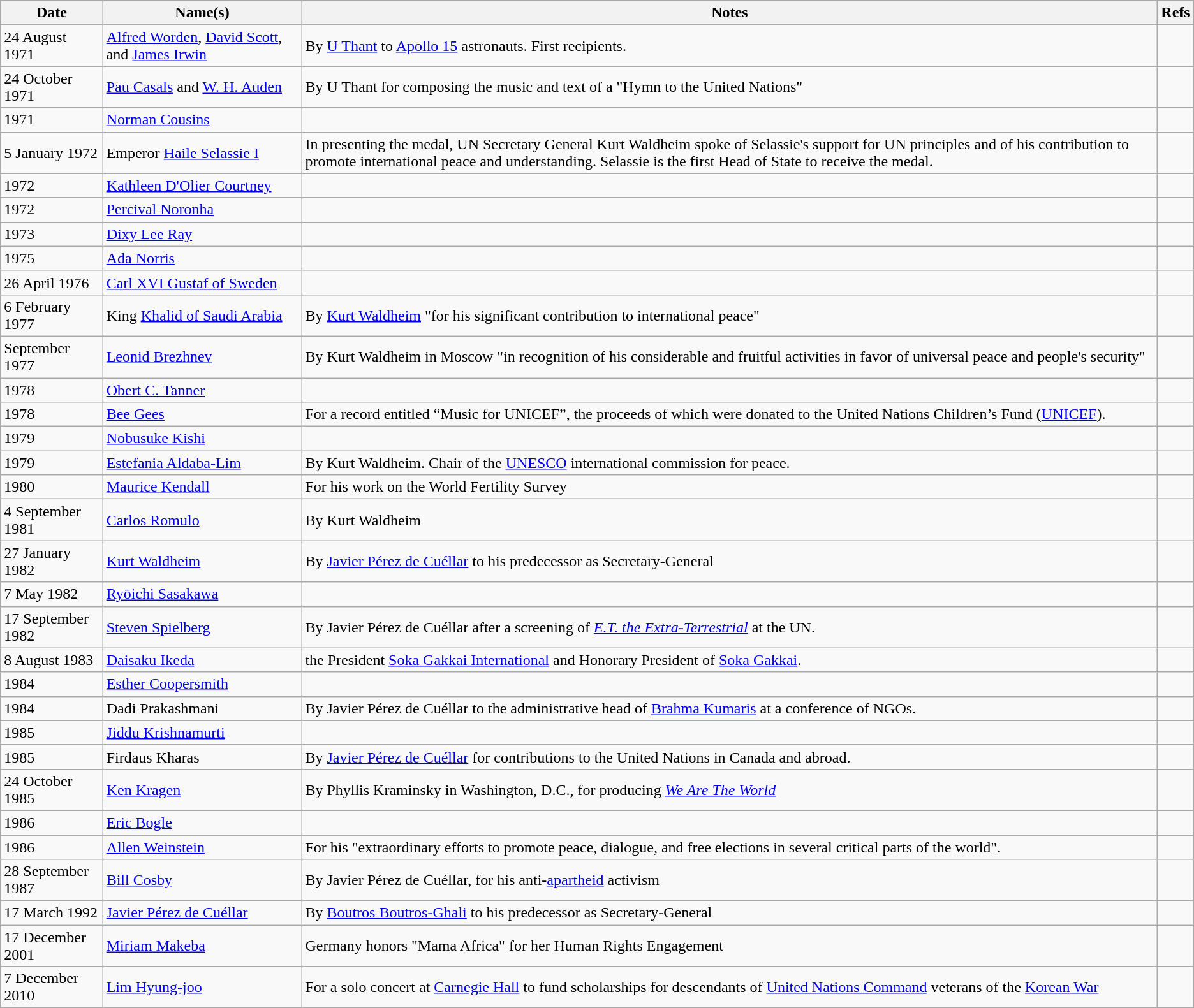<table class="wikitable">
<tr>
<th>Date</th>
<th>Name(s)</th>
<th>Notes</th>
<th>Refs</th>
</tr>
<tr>
<td>24 August 1971</td>
<td><a href='#'>Alfred Worden</a>, <a href='#'>David Scott</a>, and <a href='#'>James Irwin</a></td>
<td>By <a href='#'>U Thant</a> to <a href='#'>Apollo 15</a> astronauts. First recipients.</td>
<td></td>
</tr>
<tr>
<td>24 October 1971</td>
<td><a href='#'>Pau Casals</a> and <a href='#'>W. H. Auden</a></td>
<td>By U Thant for composing the music and text of a "Hymn to the United Nations"</td>
<td></td>
</tr>
<tr>
<td>1971</td>
<td><a href='#'>Norman Cousins</a></td>
<td></td>
<td></td>
</tr>
<tr>
<td>5 January 1972</td>
<td>Emperor <a href='#'>Haile Selassie I</a></td>
<td>In presenting the medal, UN Secretary General Kurt Waldheim spoke of Selassie's support for UN principles and of his contribution to promote international peace and understanding. Selassie is the first Head of State to receive the medal.</td>
<td></td>
</tr>
<tr>
<td>1972</td>
<td><a href='#'>Kathleen D'Olier Courtney</a></td>
<td></td>
<td></td>
</tr>
<tr>
<td>1972</td>
<td><a href='#'>Percival Noronha</a></td>
<td></td>
<td></td>
</tr>
<tr>
<td>1973</td>
<td><a href='#'>Dixy Lee Ray</a></td>
<td></td>
<td></td>
</tr>
<tr>
<td>1975</td>
<td><a href='#'>Ada Norris</a></td>
<td></td>
<td></td>
</tr>
<tr>
<td>26 April 1976</td>
<td><a href='#'>Carl XVI Gustaf of Sweden</a></td>
<td></td>
<td></td>
</tr>
<tr>
<td>6 February 1977</td>
<td>King <a href='#'>Khalid of Saudi Arabia</a></td>
<td>By <a href='#'>Kurt Waldheim</a> "for his significant contribution to international peace"</td>
<td></td>
</tr>
<tr>
<td>September 1977</td>
<td><a href='#'>Leonid Brezhnev</a></td>
<td>By Kurt Waldheim in Moscow "in recognition of his considerable and fruitful activities in favor of universal peace and people's security"</td>
<td></td>
</tr>
<tr>
<td>1978</td>
<td><a href='#'>Obert C. Tanner</a></td>
<td></td>
<td></td>
</tr>
<tr>
<td>1978</td>
<td><a href='#'>Bee Gees</a></td>
<td>For a record entitled “Music for UNICEF”, the proceeds of which were donated to the United Nations Children’s Fund (<a href='#'>UNICEF</a>).</td>
<td></td>
</tr>
<tr>
<td>1979</td>
<td><a href='#'>Nobusuke Kishi</a></td>
<td></td>
<td></td>
</tr>
<tr>
<td>1979</td>
<td><a href='#'>Estefania Aldaba-Lim</a></td>
<td>By Kurt Waldheim. Chair of the <a href='#'>UNESCO</a> international commission for peace.</td>
<td></td>
</tr>
<tr>
<td>1980</td>
<td><a href='#'>Maurice Kendall</a></td>
<td>For his work on the World Fertility Survey</td>
<td></td>
</tr>
<tr>
<td>4 September 1981</td>
<td><a href='#'>Carlos Romulo</a></td>
<td>By Kurt Waldheim</td>
<td></td>
</tr>
<tr>
<td>27 January 1982</td>
<td><a href='#'>Kurt Waldheim</a></td>
<td>By <a href='#'>Javier Pérez de Cuéllar</a> to his predecessor as Secretary-General</td>
<td></td>
</tr>
<tr>
<td>7 May 1982</td>
<td><a href='#'>Ryōichi Sasakawa</a></td>
<td></td>
<td></td>
</tr>
<tr>
<td>17 September 1982</td>
<td><a href='#'>Steven Spielberg</a></td>
<td>By Javier Pérez de Cuéllar after a screening of <em><a href='#'>E.T. the Extra-Terrestrial</a></em> at the UN.</td>
<td></td>
</tr>
<tr>
<td>8 August 1983</td>
<td><a href='#'>Daisaku Ikeda</a></td>
<td>the President <a href='#'>Soka Gakkai International</a> and  Honorary President of <a href='#'>Soka Gakkai</a>.</td>
<td></td>
</tr>
<tr>
<td>1984</td>
<td><a href='#'>Esther Coopersmith</a></td>
<td></td>
<td></td>
</tr>
<tr>
<td>1984</td>
<td>Dadi Prakashmani</td>
<td>By Javier Pérez de Cuéllar to the administrative head of <a href='#'>Brahma Kumaris</a> at a conference of NGOs.</td>
<td></td>
</tr>
<tr>
<td>1985</td>
<td><a href='#'>Jiddu Krishnamurti</a></td>
<td></td>
<td></td>
</tr>
<tr>
<td>1985</td>
<td>Firdaus Kharas</td>
<td>By <a href='#'>Javier Pérez de Cuéllar</a> for contributions to the United Nations in Canada and abroad.</td>
<td></td>
</tr>
<tr>
<td>24 October 1985</td>
<td><a href='#'>Ken Kragen</a></td>
<td>By Phyllis Kraminsky in Washington,  D.C., for  producing <em><a href='#'>We Are The World</a></em></td>
<td></td>
</tr>
<tr>
<td>1986</td>
<td><a href='#'>Eric Bogle</a></td>
<td></td>
<td></td>
</tr>
<tr>
<td>1986</td>
<td><a href='#'>Allen Weinstein</a></td>
<td>For his "extraordinary efforts to promote peace, dialogue, and free elections in several critical parts of the world".</td>
<td></td>
</tr>
<tr>
<td>28 September 1987</td>
<td><a href='#'>Bill Cosby</a></td>
<td>By Javier Pérez de Cuéllar, for his anti-<a href='#'>apartheid</a> activism</td>
<td></td>
</tr>
<tr>
<td>17 March 1992</td>
<td><a href='#'>Javier Pérez de Cuéllar</a></td>
<td>By <a href='#'>Boutros Boutros-Ghali</a> to his predecessor as Secretary-General</td>
<td></td>
</tr>
<tr>
<td>17 December 2001</td>
<td><a href='#'>Miriam Makeba</a></td>
<td>Germany honors "Mama Africa" for her Human Rights Engagement</td>
<td></td>
</tr>
<tr>
<td>7 December 2010</td>
<td><a href='#'>Lim Hyung-joo</a></td>
<td>For a solo concert at <a href='#'>Carnegie Hall</a> to fund scholarships for descendants of <a href='#'>United Nations Command</a> veterans of the <a href='#'>Korean War</a></td>
<td></td>
</tr>
</table>
